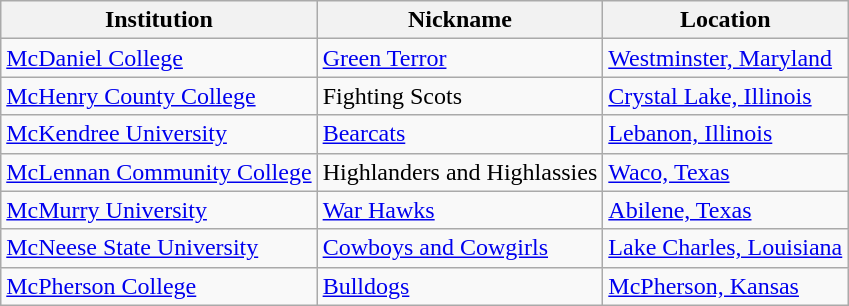<table class="wikitable">
<tr>
<th>Institution</th>
<th>Nickname</th>
<th>Location</th>
</tr>
<tr>
<td><a href='#'>McDaniel College</a></td>
<td><a href='#'>Green Terror</a></td>
<td><a href='#'>Westminster, Maryland</a></td>
</tr>
<tr>
<td><a href='#'>McHenry County College</a></td>
<td>Fighting Scots</td>
<td><a href='#'>Crystal Lake, Illinois</a></td>
</tr>
<tr>
<td><a href='#'>McKendree University</a></td>
<td><a href='#'>Bearcats</a></td>
<td><a href='#'>Lebanon, Illinois</a></td>
</tr>
<tr>
<td><a href='#'>McLennan Community College</a></td>
<td>Highlanders and Highlassies</td>
<td><a href='#'>Waco, Texas</a></td>
</tr>
<tr>
<td><a href='#'>McMurry University</a></td>
<td><a href='#'>War Hawks</a></td>
<td><a href='#'>Abilene, Texas</a></td>
</tr>
<tr>
<td><a href='#'>McNeese State University</a></td>
<td><a href='#'>Cowboys and Cowgirls</a></td>
<td><a href='#'>Lake Charles, Louisiana</a></td>
</tr>
<tr>
<td><a href='#'>McPherson College</a></td>
<td><a href='#'>Bulldogs</a></td>
<td><a href='#'>McPherson, Kansas</a></td>
</tr>
</table>
